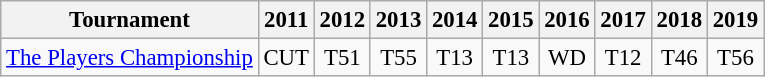<table class="wikitable" style="font-size:95%;text-align:center;">
<tr>
<th>Tournament</th>
<th>2011</th>
<th>2012</th>
<th>2013</th>
<th>2014</th>
<th>2015</th>
<th>2016</th>
<th>2017</th>
<th>2018</th>
<th>2019</th>
</tr>
<tr>
<td align=left><a href='#'>The Players Championship</a></td>
<td>CUT</td>
<td>T51</td>
<td>T55</td>
<td>T13</td>
<td>T13</td>
<td>WD</td>
<td>T12</td>
<td>T46</td>
<td>T56</td>
</tr>
</table>
